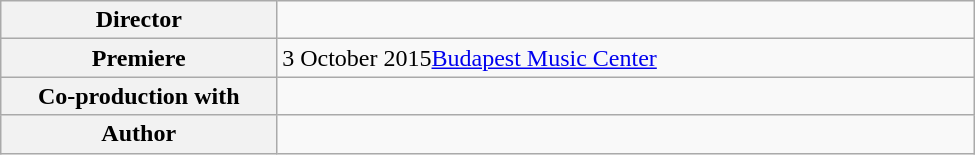<table class="wikitable" style="width:650px; ">
<tr>
<th align="left" valign="top" bgcolor="#FFFFEA">Director</th>
<td align="left" valign="top"></td>
</tr>
<tr>
<th align="left" valign="top">Premiere</th>
<td align="left" valign="top">3 October 2015<a href='#'>Budapest Music Center</a></td>
</tr>
<tr>
<th align="left" valign="top">Co-production with</th>
<td align="left" valign="top"></td>
</tr>
<tr>
<th align="left" valign="top" style="width:180px;">Author</th>
<td align="left" valign="top" style="width:470px;"></td>
</tr>
</table>
